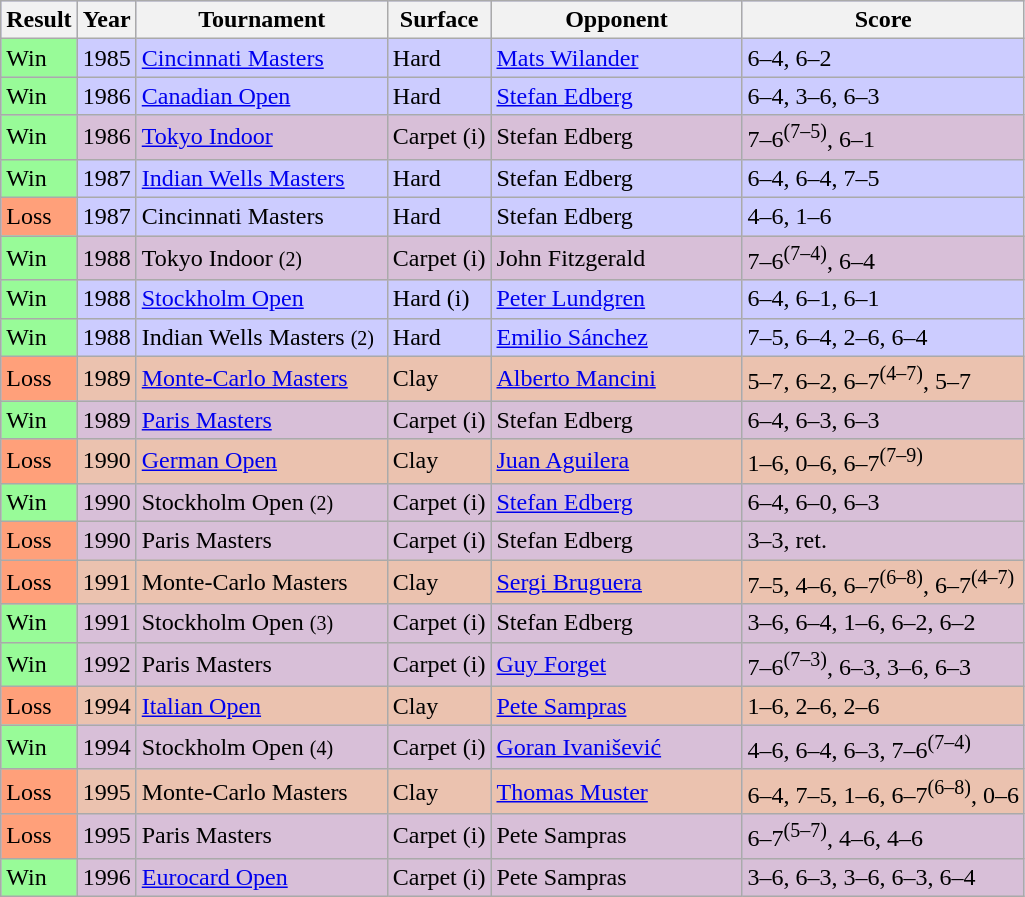<table class="sortable wikitable" style=background:#ccf>
<tr>
<th style="width:40px">Result</th>
<th>Year</th>
<th width=160>Tournament</th>
<th>Surface</th>
<th width=160>Opponent</th>
<th class="unsortable">Score</th>
</tr>
<tr>
<td style="background:#98fb98;">Win</td>
<td>1985</td>
<td><a href='#'>Cincinnati Masters</a></td>
<td>Hard</td>
<td> <a href='#'>Mats Wilander</a></td>
<td>6–4, 6–2</td>
</tr>
<tr>
<td style="background:#98fb98;">Win</td>
<td>1986</td>
<td><a href='#'>Canadian Open</a></td>
<td>Hard</td>
<td> <a href='#'>Stefan Edberg</a></td>
<td>6–4, 3–6, 6–3</td>
</tr>
<tr bgcolor=thistle>
<td style="background:#98fb98;">Win</td>
<td>1986</td>
<td><a href='#'>Tokyo Indoor</a></td>
<td>Carpet (i)</td>
<td> Stefan Edberg</td>
<td>7–6<sup>(7–5)</sup>, 6–1</td>
</tr>
<tr>
<td style="background:#98fb98;">Win</td>
<td>1987</td>
<td><a href='#'>Indian Wells Masters</a></td>
<td>Hard</td>
<td> Stefan Edberg</td>
<td>6–4, 6–4, 7–5</td>
</tr>
<tr>
<td style="background:#ffa07a;">Loss</td>
<td>1987</td>
<td>Cincinnati Masters</td>
<td>Hard</td>
<td> Stefan Edberg</td>
<td>4–6, 1–6</td>
</tr>
<tr bgcolor=thistle>
<td style="background:#98fb98;">Win</td>
<td>1988</td>
<td>Tokyo Indoor <small>(2)</small></td>
<td>Carpet (i)</td>
<td> John Fitzgerald</td>
<td>7–6<sup>(7–4)</sup>, 6–4</td>
</tr>
<tr>
<td style="background:#98fb98;">Win</td>
<td>1988</td>
<td><a href='#'>Stockholm Open</a></td>
<td>Hard (i)</td>
<td> <a href='#'>Peter Lundgren</a></td>
<td>6–4, 6–1, 6–1</td>
</tr>
<tr>
<td style="background:#98fb98;">Win</td>
<td>1988</td>
<td>Indian Wells Masters <small>(2)</small></td>
<td>Hard</td>
<td> <a href='#'>Emilio Sánchez</a></td>
<td>7–5, 6–4, 2–6, 6–4</td>
</tr>
<tr bgcolor=EBC2AF>
<td style="background:#ffa07a;">Loss</td>
<td>1989</td>
<td><a href='#'>Monte-Carlo Masters</a></td>
<td>Clay</td>
<td> <a href='#'>Alberto Mancini</a></td>
<td>5–7, 6–2, 6–7<sup>(4–7)</sup>, 5–7</td>
</tr>
<tr bgcolor=thistle>
<td style="background:#98fb98;">Win</td>
<td>1989</td>
<td><a href='#'>Paris Masters</a></td>
<td>Carpet (i)</td>
<td> Stefan Edberg</td>
<td>6–4, 6–3, 6–3</td>
</tr>
<tr bgcolor=EBC2AF>
<td style="background:#ffa07a;">Loss</td>
<td>1990</td>
<td><a href='#'>German Open</a></td>
<td>Clay</td>
<td> <a href='#'>Juan Aguilera</a></td>
<td>1–6, 0–6, 6–7<sup>(7–9)</sup></td>
</tr>
<tr bgcolor=thistle>
<td style="background:#98fb98;">Win</td>
<td>1990</td>
<td>Stockholm Open <small>(2)</small></td>
<td>Carpet (i)</td>
<td> <a href='#'>Stefan Edberg</a></td>
<td>6–4, 6–0, 6–3</td>
</tr>
<tr bgcolor=thistle>
<td style="background:#ffa07a;">Loss</td>
<td>1990</td>
<td>Paris Masters</td>
<td>Carpet (i)</td>
<td> Stefan Edberg</td>
<td>3–3, ret.</td>
</tr>
<tr bgcolor=EBC2AF>
<td style="background:#ffa07a;">Loss</td>
<td>1991</td>
<td>Monte-Carlo Masters</td>
<td>Clay</td>
<td> <a href='#'>Sergi Bruguera</a></td>
<td>7–5, 4–6, 6–7<sup>(6–8)</sup>, 6–7<sup>(4–7)</sup></td>
</tr>
<tr bgcolor=thistle>
<td style="background:#98fb98;">Win</td>
<td>1991</td>
<td>Stockholm Open <small>(3)</small></td>
<td>Carpet (i)</td>
<td> Stefan Edberg</td>
<td>3–6, 6–4, 1–6, 6–2, 6–2</td>
</tr>
<tr bgcolor=thistle>
<td style="background:#98fb98;">Win</td>
<td>1992</td>
<td>Paris Masters</td>
<td>Carpet (i)</td>
<td> <a href='#'>Guy Forget</a></td>
<td>7–6<sup>(7–3)</sup>, 6–3, 3–6, 6–3</td>
</tr>
<tr bgcolor=EBC2AF>
<td style="background:#ffa07a;">Loss</td>
<td>1994</td>
<td><a href='#'>Italian Open</a></td>
<td>Clay</td>
<td> <a href='#'>Pete Sampras</a></td>
<td>1–6, 2–6, 2–6</td>
</tr>
<tr bgcolor=thistle>
<td style="background:#98fb98;">Win</td>
<td>1994</td>
<td>Stockholm Open <small>(4)</small></td>
<td>Carpet (i)</td>
<td> <a href='#'>Goran Ivanišević</a></td>
<td>4–6, 6–4, 6–3, 7–6<sup>(7–4)</sup></td>
</tr>
<tr bgcolor=EBC2AF>
<td style="background:#ffa07a;">Loss</td>
<td>1995</td>
<td>Monte-Carlo Masters</td>
<td>Clay</td>
<td> <a href='#'>Thomas Muster</a></td>
<td>6–4, 7–5, 1–6, 6–7<sup>(6–8)</sup>, 0–6</td>
</tr>
<tr bgcolor=thistle>
<td style="background:#ffa07a;">Loss</td>
<td>1995</td>
<td>Paris Masters</td>
<td>Carpet (i)</td>
<td> Pete Sampras</td>
<td>6–7<sup>(5–7)</sup>, 4–6, 4–6</td>
</tr>
<tr bgcolor=thistle>
<td style="background:#98fb98;">Win</td>
<td>1996</td>
<td><a href='#'>Eurocard Open</a></td>
<td>Carpet (i)</td>
<td> Pete Sampras</td>
<td>3–6, 6–3, 3–6, 6–3, 6–4</td>
</tr>
</table>
